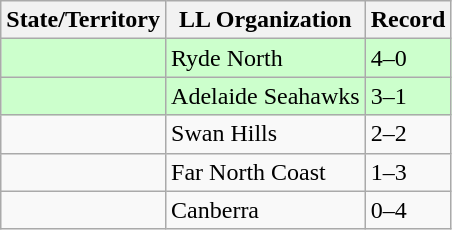<table class="wikitable">
<tr>
<th>State/Territory</th>
<th>LL Organization</th>
<th>Record</th>
</tr>
<tr bgcolor="ccffcc">
<td><strong></strong></td>
<td>Ryde North</td>
<td>4–0</td>
</tr>
<tr bgcolor="ccffcc">
<td><strong></strong></td>
<td>Adelaide Seahawks</td>
<td>3–1</td>
</tr>
<tr>
<td><strong></strong></td>
<td>Swan Hills</td>
<td>2–2</td>
</tr>
<tr>
<td><strong></strong></td>
<td>Far North Coast</td>
<td>1–3</td>
</tr>
<tr>
<td><strong></strong></td>
<td>Canberra</td>
<td>0–4</td>
</tr>
</table>
